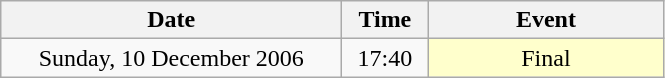<table class = "wikitable" style="text-align:center;">
<tr>
<th width=220>Date</th>
<th width=50>Time</th>
<th width=150>Event</th>
</tr>
<tr>
<td>Sunday, 10 December 2006</td>
<td>17:40</td>
<td bgcolor=ffffcc>Final</td>
</tr>
</table>
